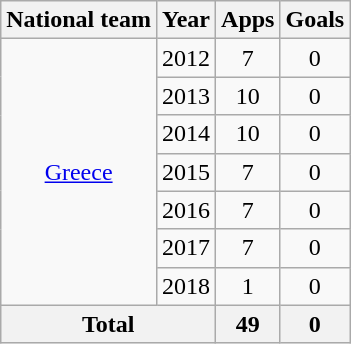<table class="wikitable" style="text-align:center">
<tr>
<th>National team</th>
<th>Year</th>
<th>Apps</th>
<th>Goals</th>
</tr>
<tr>
<td rowspan="7"><a href='#'>Greece</a></td>
<td>2012</td>
<td>7</td>
<td>0</td>
</tr>
<tr>
<td>2013</td>
<td>10</td>
<td>0</td>
</tr>
<tr>
<td>2014</td>
<td>10</td>
<td>0</td>
</tr>
<tr>
<td>2015</td>
<td>7</td>
<td>0</td>
</tr>
<tr>
<td>2016</td>
<td>7</td>
<td>0</td>
</tr>
<tr>
<td>2017</td>
<td>7</td>
<td>0</td>
</tr>
<tr>
<td>2018</td>
<td>1</td>
<td>0</td>
</tr>
<tr>
<th colspan="2">Total</th>
<th>49</th>
<th>0</th>
</tr>
</table>
